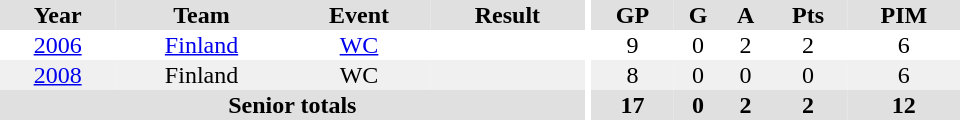<table border="0" cellpadding="1" cellspacing="0" ID="Table3" style="text-align:center; width:40em">
<tr ALIGN="center" bgcolor="#e0e0e0">
<th>Year</th>
<th>Team</th>
<th>Event</th>
<th>Result</th>
<th rowspan="99" bgcolor="#ffffff"></th>
<th>GP</th>
<th>G</th>
<th>A</th>
<th>Pts</th>
<th>PIM</th>
</tr>
<tr>
<td><a href='#'>2006</a></td>
<td><a href='#'>Finland</a></td>
<td><a href='#'>WC</a></td>
<td></td>
<td>9</td>
<td>0</td>
<td>2</td>
<td>2</td>
<td>6</td>
</tr>
<tr bgcolor="#f0f0f0">
<td><a href='#'>2008</a></td>
<td>Finland</td>
<td>WC</td>
<td></td>
<td>8</td>
<td>0</td>
<td>0</td>
<td>0</td>
<td>6</td>
</tr>
<tr bgcolor="#e0e0e0">
<th colspan=4>Senior totals</th>
<th>17</th>
<th>0</th>
<th>2</th>
<th>2</th>
<th>12</th>
</tr>
</table>
